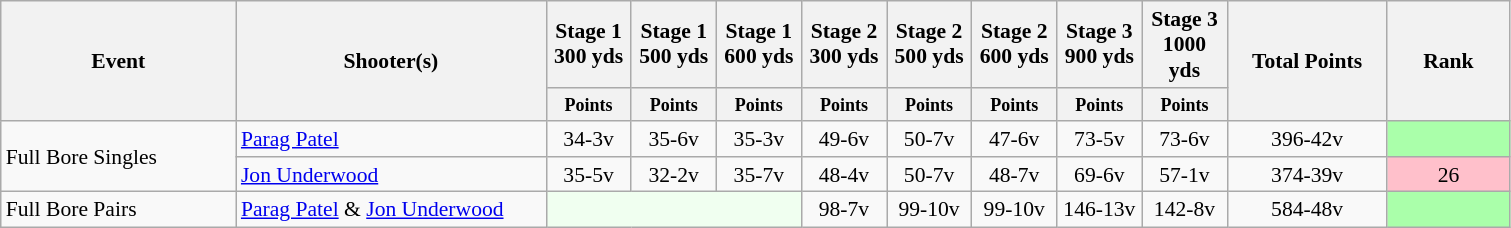<table class=wikitable style="font-size:90%">
<tr>
<th rowspan="2" style="width:150px;">Event</th>
<th rowspan="2" style="width:200px;">Shooter(s)</th>
<th width=50>Stage 1<br>300 yds</th>
<th width=50>Stage 1<br>500 yds</th>
<th width=50>Stage 1<br>600 yds</th>
<th width=50>Stage 2<br>300 yds</th>
<th width=50>Stage 2<br>500 yds</th>
<th width=50>Stage 2<br>600 yds</th>
<th width=50>Stage 3<br>900 yds</th>
<th width=50>Stage 3<br>1000 yds</th>
<th rowspan="2" style="width:100px;">Total Points</th>
<th rowspan="2" style="width:75px;">Rank</th>
</tr>
<tr>
<th style="line-height:1em"><small>Points</small></th>
<th style="line-height:1em"><small>Points</small></th>
<th style="line-height:1em"><small>Points</small></th>
<th style="line-height:1em"><small>Points</small></th>
<th style="line-height:1em"><small>Points</small></th>
<th style="line-height:1em"><small>Points</small></th>
<th style="line-height:1em"><small>Points</small></th>
<th style="line-height:1em"><small>Points</small></th>
</tr>
<tr>
<td rowspan=2>Full Bore Singles</td>
<td><a href='#'>Parag Patel</a></td>
<td style="text-align:center;">34-3v</td>
<td style="text-align:center;">35-6v</td>
<td style="text-align:center;">35-3v</td>
<td style="text-align:center;">49-6v</td>
<td style="text-align:center;">50-7v</td>
<td style="text-align:center;">47-6v</td>
<td style="text-align:center;">73-5v</td>
<td style="text-align:center;">73-6v</td>
<td style="text-align:center;">396-42v</td>
<td style="text-align:center; background:#afa;"></td>
</tr>
<tr>
<td><a href='#'>Jon Underwood</a></td>
<td style="text-align:center;">35-5v</td>
<td style="text-align:center;">32-2v</td>
<td style="text-align:center;">35-7v</td>
<td style="text-align:center;">48-4v</td>
<td style="text-align:center;">50-7v</td>
<td style="text-align:center;">48-7v</td>
<td style="text-align:center;">69-6v</td>
<td style="text-align:center;">57-1v</td>
<td style="text-align:center;">374-39v</td>
<td style="text-align:center; background:pink;">26</td>
</tr>
<tr>
<td>Full Bore Pairs</td>
<td><a href='#'>Parag Patel</a> & <a href='#'>Jon Underwood</a></td>
<td colspan="3" style="background:honeydew;"></td>
<td style="text-align:center;">98-7v</td>
<td style="text-align:center;">99-10v</td>
<td style="text-align:center;">99-10v</td>
<td style="text-align:center;">146-13v</td>
<td style="text-align:center;">142-8v</td>
<td style="text-align:center;">584-48v</td>
<td style="text-align:center; background:#afa;"></td>
</tr>
</table>
